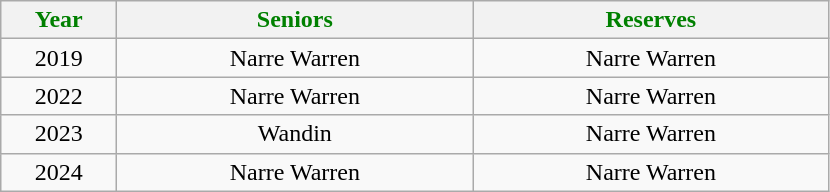<table class="wikitable">
<tr>
<th style="color:green" width="70">Year</th>
<th style="color:green" width="230">Seniors</th>
<th style="color:green" width="230">Reserves</th>
</tr>
<tr>
<td align="center">2019</td>
<td align="center">Narre Warren</td>
<td align="center">Narre Warren</td>
</tr>
<tr>
<td align="center">2022</td>
<td align="center">Narre Warren</td>
<td align="center">Narre Warren</td>
</tr>
<tr>
<td align="center">2023</td>
<td align="center">Wandin</td>
<td align="center">Narre Warren</td>
</tr>
<tr>
<td align="center">2024</td>
<td align="center">Narre Warren</td>
<td align="center">Narre Warren</td>
</tr>
</table>
